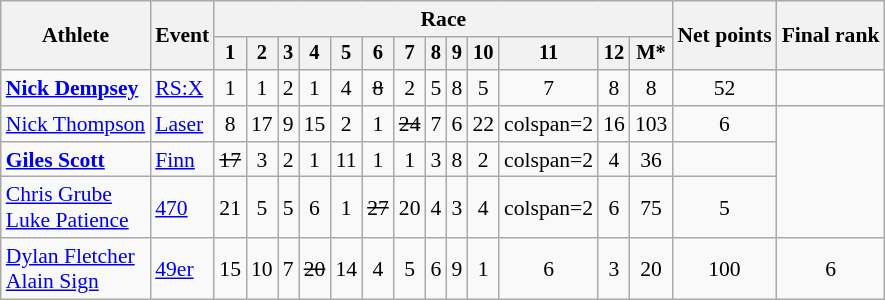<table class="wikitable" style="font-size:90%">
<tr>
<th rowspan="2">Athlete</th>
<th rowspan="2">Event</th>
<th colspan=13>Race</th>
<th rowspan=2>Net points</th>
<th rowspan=2>Final rank</th>
</tr>
<tr style="font-size:95%">
<th>1</th>
<th>2</th>
<th>3</th>
<th>4</th>
<th>5</th>
<th>6</th>
<th>7</th>
<th>8</th>
<th>9</th>
<th>10</th>
<th>11</th>
<th>12</th>
<th>M*</th>
</tr>
<tr align=center>
<td align=left><strong><a href='#'>Nick Dempsey</a></strong></td>
<td align=left><a href='#'>RS:X</a></td>
<td>1</td>
<td>1</td>
<td>2</td>
<td>1</td>
<td>4</td>
<td><s>8<br><small></small></s></td>
<td>2</td>
<td>5</td>
<td>8</td>
<td>5</td>
<td>7</td>
<td>8</td>
<td>8</td>
<td>52</td>
<td></td>
</tr>
<tr align=center>
<td align=left><a href='#'>Nick Thompson</a></td>
<td align=left><a href='#'>Laser</a></td>
<td>8</td>
<td>17</td>
<td>9</td>
<td>15</td>
<td>2</td>
<td>1</td>
<td><s>24</s></td>
<td>7</td>
<td>6</td>
<td>22</td>
<td>colspan=2 </td>
<td>16</td>
<td>103</td>
<td>6</td>
</tr>
<tr align=center>
<td align=left><strong><a href='#'>Giles Scott</a></strong></td>
<td align=left><a href='#'>Finn</a></td>
<td><s>17</s></td>
<td>3</td>
<td>2</td>
<td>1</td>
<td>11</td>
<td>1</td>
<td>1</td>
<td>3</td>
<td>8</td>
<td>2</td>
<td>colspan=2 </td>
<td>4</td>
<td>36</td>
<td></td>
</tr>
<tr align=center>
<td align=left><a href='#'>Chris Grube</a><br><a href='#'>Luke Patience</a></td>
<td align=left><a href='#'>470</a></td>
<td>21</td>
<td>5</td>
<td>5</td>
<td>6</td>
<td>1</td>
<td><s>27</s></td>
<td>20</td>
<td>4</td>
<td>3</td>
<td>4</td>
<td>colspan=2 </td>
<td>6</td>
<td>75</td>
<td>5</td>
</tr>
<tr align=center>
<td align=left><a href='#'>Dylan Fletcher</a><br><a href='#'>Alain Sign</a></td>
<td align=left><a href='#'>49er</a></td>
<td>15</td>
<td>10</td>
<td>7</td>
<td><s>20</s></td>
<td>14</td>
<td>4</td>
<td>5</td>
<td>6</td>
<td>9</td>
<td>1</td>
<td>6</td>
<td>3</td>
<td>20</td>
<td>100</td>
<td>6</td>
</tr>
</table>
